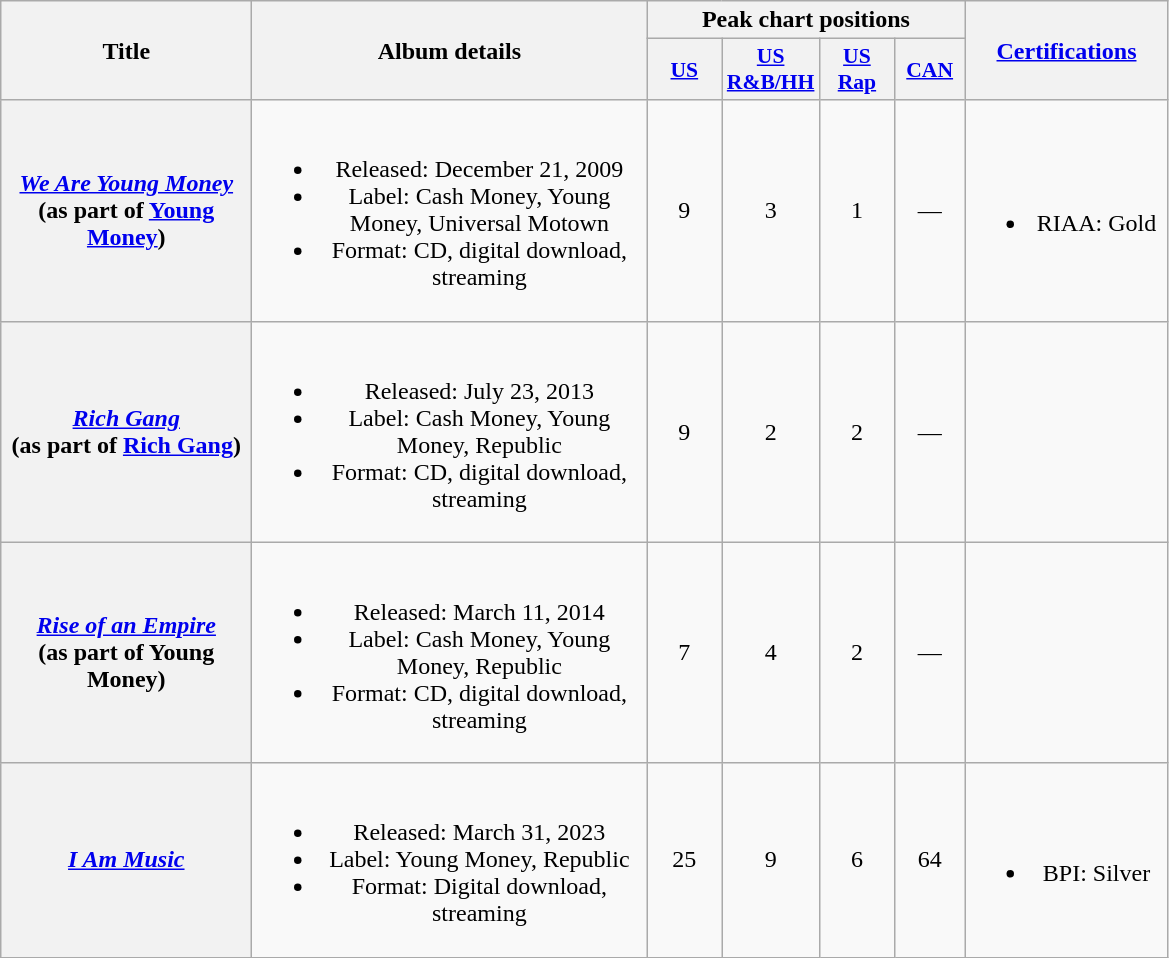<table class="wikitable plainrowheaders" style="text-align:center;">
<tr>
<th scope="col" rowspan="2" style="width:10em;">Title</th>
<th scope="col" rowspan="2" style="width:16em;">Album details</th>
<th scope="col" colspan="4">Peak chart positions</th>
<th scope="col" rowspan="2" style="width:8em;"><a href='#'>Certifications</a></th>
</tr>
<tr>
<th scope="col" style="width:3em;font-size:90%;"><a href='#'>US</a><br></th>
<th scope="col" style="width:3em;font-size:90%;"><a href='#'>US<br>R&B/HH</a><br></th>
<th scope="col" style="width:3em;font-size:90%;"><a href='#'>US<br>Rap</a><br></th>
<th scope="col" style="width:2.8em;font-size:90%;"><a href='#'>CAN</a><br></th>
</tr>
<tr>
<th scope="row"><em><a href='#'>We Are Young Money</a></em><span><br>(as part of <a href='#'>Young Money</a>)</span></th>
<td><br><ul><li>Released: December 21, 2009</li><li>Label: Cash Money, Young Money, Universal Motown</li><li>Format: CD, digital download, streaming</li></ul></td>
<td>9</td>
<td>3</td>
<td>1</td>
<td>—</td>
<td><br><ul><li>RIAA: Gold</li></ul></td>
</tr>
<tr>
<th scope="row"><em><a href='#'>Rich Gang</a></em><br><span>(as part of <a href='#'>Rich Gang</a>)</span></th>
<td><br><ul><li>Released: July 23, 2013</li><li>Label: Cash Money, Young Money, Republic</li><li>Format: CD, digital download, streaming</li></ul></td>
<td>9</td>
<td>2</td>
<td>2</td>
<td>—</td>
<td></td>
</tr>
<tr>
<th scope="row"><em><a href='#'>Rise of an Empire</a></em><span><br>(as part of Young Money)</span></th>
<td><br><ul><li>Released: March 11, 2014</li><li>Label: Cash Money, Young Money, Republic</li><li>Format: CD, digital download, streaming</li></ul></td>
<td>7</td>
<td>4</td>
<td>2</td>
<td>—</td>
<td></td>
</tr>
<tr>
<th scope="row"><em><a href='#'>I Am Music</a></em></th>
<td><br><ul><li>Released: March 31, 2023</li><li>Label: Young Money, Republic</li><li>Format: Digital download, streaming</li></ul></td>
<td>25</td>
<td>9</td>
<td>6</td>
<td>64</td>
<td><br><ul><li>BPI: Silver</li></ul></td>
</tr>
</table>
